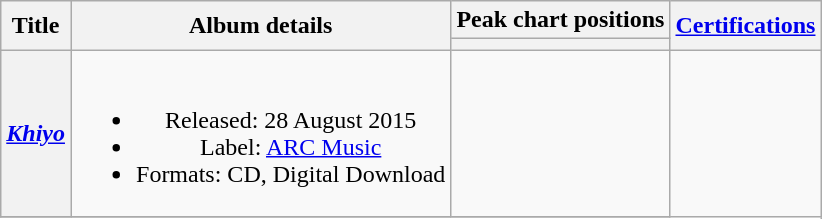<table class="wikitable plainrowheaders" style="text-align:center;">
<tr>
<th scope="col" rowspan="2">Title</th>
<th scope="col" rowspan="2">Album details</th>
<th scope="col">Peak chart positions</th>
<th scope="col" rowspan="2"><a href='#'>Certifications</a></th>
</tr>
<tr>
<th></th>
</tr>
<tr>
<th scope="row"><em><a href='#'>Khiyo</a></em></th>
<td><br><ul><li>Released: 28 August 2015</li><li>Label: <a href='#'>ARC Music</a></li><li>Formats: CD, Digital Download</li></ul></td>
<td></td>
</tr>
<tr>
</tr>
</table>
